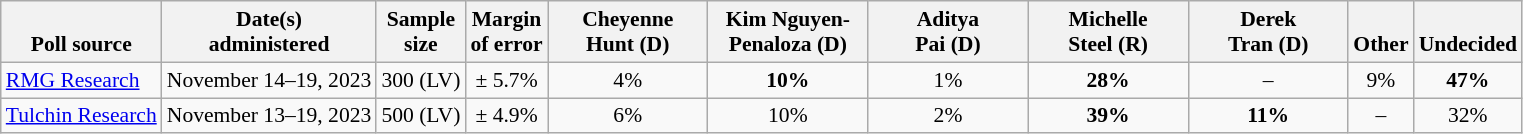<table class="wikitable" style="font-size:90%;text-align:center;">
<tr valign=bottom>
<th>Poll source</th>
<th>Date(s)<br>administered</th>
<th>Sample<br>size</th>
<th>Margin<br>of error</th>
<th style="width:100px;">Cheyenne<br>Hunt (D)</th>
<th style="width:100px;">Kim Nguyen-<br>Penaloza (D)</th>
<th style="width:100px;">Aditya<br>Pai (D)</th>
<th style="width:100px;">Michelle<br>Steel (R)</th>
<th style="width:100px;">Derek<br>Tran (D)</th>
<th>Other</th>
<th>Undecided</th>
</tr>
<tr>
<td style="text-align:left;"><a href='#'>RMG Research</a></td>
<td>November 14–19, 2023</td>
<td>300 (LV)</td>
<td>± 5.7%</td>
<td>4%</td>
<td><strong>10%</strong></td>
<td>1%</td>
<td><strong>28%</strong></td>
<td>–</td>
<td>9%</td>
<td><strong>47%</strong></td>
</tr>
<tr>
<td style="text-align:left;"><a href='#'>Tulchin Research</a></td>
<td>November 13–19, 2023</td>
<td>500 (LV)</td>
<td>± 4.9%</td>
<td>6%</td>
<td>10%</td>
<td>2%</td>
<td><strong>39%</strong></td>
<td><strong>11%</strong></td>
<td>–</td>
<td>32%</td>
</tr>
</table>
